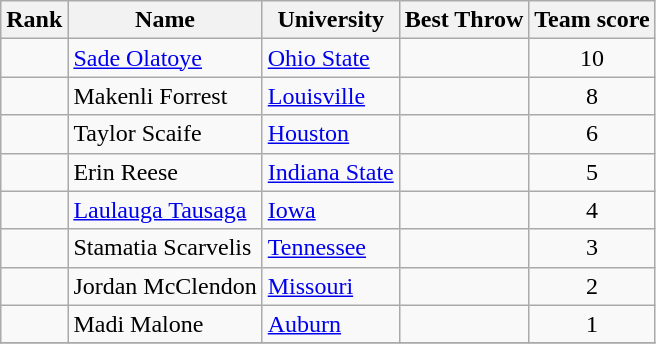<table class="wikitable sortable" style="text-align:center">
<tr>
<th>Rank</th>
<th>Name</th>
<th>University</th>
<th>Best Throw</th>
<th>Team score</th>
</tr>
<tr>
<td></td>
<td align=left><a href='#'>Sade Olatoye</a></td>
<td align=left><a href='#'>Ohio State</a></td>
<td><strong></strong></td>
<td>10</td>
</tr>
<tr>
<td></td>
<td align=left>Makenli Forrest</td>
<td align=left><a href='#'>Louisville</a></td>
<td><strong></strong></td>
<td>8</td>
</tr>
<tr>
<td></td>
<td align=left>Taylor Scaife</td>
<td align=left><a href='#'>Houston</a></td>
<td><strong></strong></td>
<td>6</td>
</tr>
<tr>
<td></td>
<td align=left>Erin Reese</td>
<td align=left><a href='#'>Indiana State</a></td>
<td><strong></strong></td>
<td>5</td>
</tr>
<tr>
<td></td>
<td align=left><a href='#'>Laulauga Tausaga</a></td>
<td align=left><a href='#'>Iowa</a></td>
<td><strong></strong></td>
<td>4</td>
</tr>
<tr>
<td></td>
<td align=left>Stamatia Scarvelis </td>
<td align=left><a href='#'>Tennessee</a></td>
<td><strong></strong></td>
<td>3</td>
</tr>
<tr>
<td></td>
<td align=left>Jordan McClendon</td>
<td align=left><a href='#'>Missouri</a></td>
<td><strong></strong></td>
<td>2</td>
</tr>
<tr>
<td></td>
<td align=left>Madi Malone</td>
<td align=left><a href='#'>Auburn</a></td>
<td><strong></strong></td>
<td>1</td>
</tr>
<tr>
</tr>
</table>
